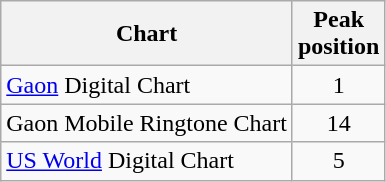<table class="wikitable sortable">
<tr>
<th>Chart</th>
<th>Peak<br>position</th>
</tr>
<tr>
<td><a href='#'>Gaon</a> Digital Chart</td>
<td style="text-align:center;">1</td>
</tr>
<tr>
<td>Gaon Mobile Ringtone Chart</td>
<td style="text-align:center;">14</td>
</tr>
<tr>
<td><a href='#'>US World</a> Digital Chart</td>
<td style="text-align:center;">5</td>
</tr>
</table>
